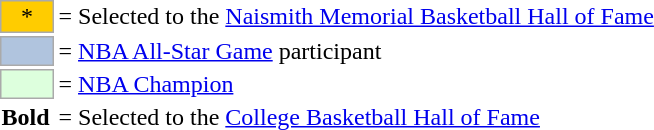<table>
<tr>
<td style="background-color:#FFCC00; border:1px solid #aaaaaa; width:2em;" align="center">*</td>
<td>= Selected to the <a href='#'>Naismith Memorial Basketball Hall of Fame</a></td>
</tr>
<tr>
<td style="background-color:lightsteelblue; border:1px solid #aaaaaa; width:2em;" align="center"></td>
<td>= <a href='#'>NBA All-Star Game</a> participant</td>
</tr>
<tr>
<td style="background-color:#DDFFDD; border:1px solid #aaaaaa; width:2em;" align="center"></td>
<td>= <a href='#'>NBA Champion</a></td>
</tr>
<tr>
<td><strong>Bold</strong></td>
<td>= Selected to the <a href='#'>College Basketball Hall of Fame</a></td>
</tr>
</table>
